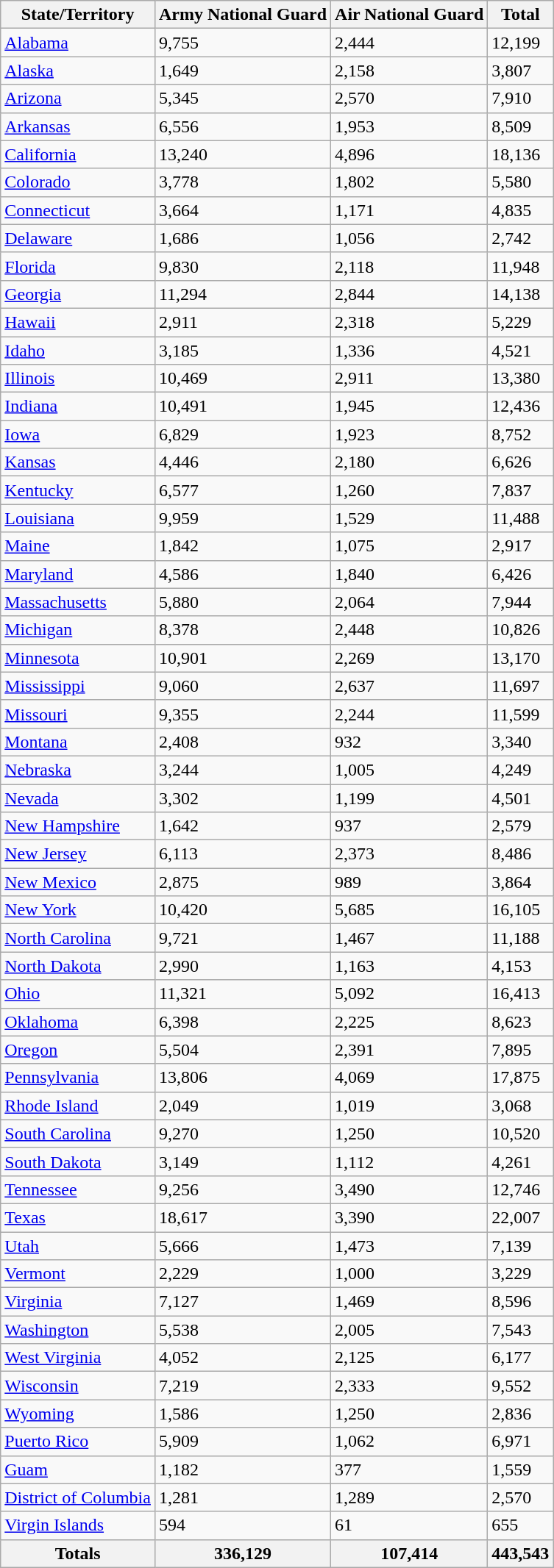<table class="wikitable sortable">
<tr>
<th>State/Territory</th>
<th>Army National Guard</th>
<th>Air National Guard</th>
<th>Total</th>
</tr>
<tr>
<td><a href='#'>Alabama</a></td>
<td>9,755</td>
<td>2,444</td>
<td>12,199</td>
</tr>
<tr>
<td><a href='#'>Alaska</a></td>
<td>1,649</td>
<td>2,158</td>
<td>3,807</td>
</tr>
<tr>
<td><a href='#'>Arizona</a></td>
<td>5,345</td>
<td>2,570</td>
<td>7,910</td>
</tr>
<tr>
<td><a href='#'>Arkansas</a></td>
<td>6,556</td>
<td>1,953</td>
<td>8,509</td>
</tr>
<tr>
<td><a href='#'>California</a></td>
<td>13,240</td>
<td>4,896</td>
<td>18,136</td>
</tr>
<tr>
<td><a href='#'>Colorado</a></td>
<td>3,778</td>
<td>1,802</td>
<td>5,580</td>
</tr>
<tr>
<td><a href='#'>Connecticut</a></td>
<td>3,664</td>
<td>1,171</td>
<td>4,835</td>
</tr>
<tr>
<td><a href='#'>Delaware</a></td>
<td>1,686</td>
<td>1,056</td>
<td>2,742</td>
</tr>
<tr>
<td><a href='#'>Florida</a></td>
<td>9,830</td>
<td>2,118</td>
<td>11,948</td>
</tr>
<tr>
<td><a href='#'>Georgia</a></td>
<td>11,294</td>
<td>2,844</td>
<td>14,138</td>
</tr>
<tr>
<td><a href='#'>Hawaii</a></td>
<td>2,911</td>
<td>2,318</td>
<td>5,229</td>
</tr>
<tr>
<td><a href='#'>Idaho</a></td>
<td>3,185</td>
<td>1,336</td>
<td>4,521</td>
</tr>
<tr>
<td><a href='#'>Illinois</a></td>
<td>10,469</td>
<td>2,911</td>
<td>13,380</td>
</tr>
<tr>
<td><a href='#'>Indiana</a></td>
<td>10,491</td>
<td>1,945</td>
<td>12,436</td>
</tr>
<tr>
<td><a href='#'>Iowa</a></td>
<td>6,829</td>
<td>1,923</td>
<td>8,752</td>
</tr>
<tr>
<td><a href='#'>Kansas</a></td>
<td>4,446</td>
<td>2,180</td>
<td>6,626</td>
</tr>
<tr>
<td><a href='#'>Kentucky</a></td>
<td>6,577</td>
<td>1,260</td>
<td>7,837</td>
</tr>
<tr>
<td><a href='#'>Louisiana</a></td>
<td>9,959</td>
<td>1,529</td>
<td>11,488</td>
</tr>
<tr>
<td><a href='#'>Maine</a></td>
<td>1,842</td>
<td>1,075</td>
<td>2,917</td>
</tr>
<tr>
<td><a href='#'>Maryland</a></td>
<td>4,586</td>
<td>1,840</td>
<td>6,426</td>
</tr>
<tr>
<td><a href='#'>Massachusetts</a></td>
<td>5,880</td>
<td>2,064</td>
<td>7,944</td>
</tr>
<tr>
<td><a href='#'>Michigan</a></td>
<td>8,378</td>
<td>2,448</td>
<td>10,826</td>
</tr>
<tr>
<td><a href='#'>Minnesota</a></td>
<td>10,901</td>
<td>2,269</td>
<td>13,170</td>
</tr>
<tr>
<td><a href='#'>Mississippi</a></td>
<td>9,060</td>
<td>2,637</td>
<td>11,697</td>
</tr>
<tr>
<td><a href='#'>Missouri</a></td>
<td>9,355</td>
<td>2,244</td>
<td>11,599</td>
</tr>
<tr>
<td><a href='#'>Montana</a></td>
<td>2,408</td>
<td>932</td>
<td>3,340</td>
</tr>
<tr>
<td><a href='#'>Nebraska</a></td>
<td>3,244</td>
<td>1,005</td>
<td>4,249</td>
</tr>
<tr>
<td><a href='#'>Nevada</a></td>
<td>3,302</td>
<td>1,199</td>
<td>4,501</td>
</tr>
<tr>
<td><a href='#'>New Hampshire</a></td>
<td>1,642</td>
<td>937</td>
<td>2,579</td>
</tr>
<tr>
<td><a href='#'>New Jersey</a></td>
<td>6,113</td>
<td>2,373</td>
<td>8,486</td>
</tr>
<tr>
<td><a href='#'>New Mexico</a></td>
<td>2,875</td>
<td>989</td>
<td>3,864</td>
</tr>
<tr>
<td><a href='#'>New York</a></td>
<td>10,420</td>
<td>5,685</td>
<td>16,105</td>
</tr>
<tr>
<td><a href='#'>North Carolina</a></td>
<td>9,721</td>
<td>1,467</td>
<td>11,188</td>
</tr>
<tr>
<td><a href='#'>North Dakota</a></td>
<td>2,990</td>
<td>1,163</td>
<td>4,153</td>
</tr>
<tr>
<td><a href='#'>Ohio</a></td>
<td>11,321</td>
<td>5,092</td>
<td>16,413</td>
</tr>
<tr>
<td><a href='#'>Oklahoma</a></td>
<td>6,398</td>
<td>2,225</td>
<td>8,623</td>
</tr>
<tr>
<td><a href='#'>Oregon</a></td>
<td>5,504</td>
<td>2,391</td>
<td>7,895</td>
</tr>
<tr>
<td><a href='#'>Pennsylvania</a></td>
<td>13,806</td>
<td>4,069</td>
<td>17,875</td>
</tr>
<tr>
<td><a href='#'>Rhode Island</a></td>
<td>2,049</td>
<td>1,019</td>
<td>3,068</td>
</tr>
<tr>
<td><a href='#'>South Carolina</a></td>
<td>9,270</td>
<td>1,250</td>
<td>10,520</td>
</tr>
<tr>
<td><a href='#'>South Dakota</a></td>
<td>3,149</td>
<td>1,112</td>
<td>4,261</td>
</tr>
<tr>
<td><a href='#'>Tennessee</a></td>
<td>9,256</td>
<td>3,490</td>
<td>12,746</td>
</tr>
<tr>
<td><a href='#'>Texas</a></td>
<td>18,617</td>
<td>3,390</td>
<td>22,007</td>
</tr>
<tr>
<td><a href='#'>Utah</a></td>
<td>5,666</td>
<td>1,473</td>
<td>7,139</td>
</tr>
<tr>
<td><a href='#'>Vermont</a></td>
<td>2,229</td>
<td>1,000</td>
<td>3,229</td>
</tr>
<tr>
<td><a href='#'>Virginia</a></td>
<td>7,127</td>
<td>1,469</td>
<td>8,596</td>
</tr>
<tr>
<td><a href='#'>Washington</a></td>
<td>5,538</td>
<td>2,005</td>
<td>7,543</td>
</tr>
<tr>
<td><a href='#'>West Virginia</a></td>
<td>4,052</td>
<td>2,125</td>
<td>6,177</td>
</tr>
<tr>
<td><a href='#'>Wisconsin</a></td>
<td>7,219</td>
<td>2,333</td>
<td>9,552</td>
</tr>
<tr>
<td><a href='#'>Wyoming</a></td>
<td>1,586</td>
<td>1,250</td>
<td>2,836</td>
</tr>
<tr>
<td><a href='#'>Puerto Rico</a></td>
<td>5,909</td>
<td>1,062</td>
<td>6,971</td>
</tr>
<tr>
<td><a href='#'>Guam</a></td>
<td>1,182</td>
<td>377</td>
<td>1,559</td>
</tr>
<tr>
<td><a href='#'>District of Columbia</a></td>
<td>1,281</td>
<td>1,289</td>
<td>2,570</td>
</tr>
<tr>
<td><a href='#'>Virgin Islands</a></td>
<td>594</td>
<td>61</td>
<td>655</td>
</tr>
<tr>
<th>Totals</th>
<th>336,129</th>
<th>107,414</th>
<th>443,543</th>
</tr>
</table>
